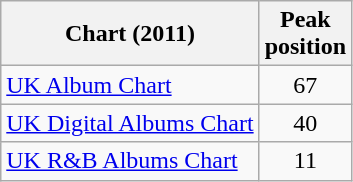<table class="wikitable sortable">
<tr>
<th>Chart (2011)</th>
<th>Peak <br>position</th>
</tr>
<tr>
<td><a href='#'>UK Album Chart</a></td>
<td style="text-align:center;">67</td>
</tr>
<tr>
<td><a href='#'>UK Digital Albums Chart</a></td>
<td style="text-align:center;">40</td>
</tr>
<tr>
<td><a href='#'>UK R&B Albums Chart</a></td>
<td style="text-align:center;">11</td>
</tr>
</table>
